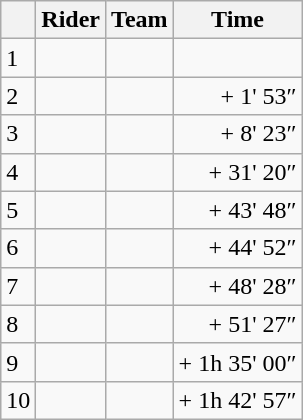<table class="wikitable">
<tr>
<th></th>
<th>Rider</th>
<th>Team</th>
<th>Time</th>
</tr>
<tr>
<td>1</td>
<td> </td>
<td></td>
<td align=right></td>
</tr>
<tr>
<td>2</td>
<td></td>
<td></td>
<td align=right>+ 1' 53″</td>
</tr>
<tr>
<td>3</td>
<td></td>
<td></td>
<td align=right>+ 8' 23″</td>
</tr>
<tr>
<td>4</td>
<td></td>
<td></td>
<td align=right>+ 31' 20″</td>
</tr>
<tr>
<td>5</td>
<td></td>
<td></td>
<td align=right>+ 43' 48″</td>
</tr>
<tr>
<td>6</td>
<td></td>
<td></td>
<td align=right>+ 44' 52″</td>
</tr>
<tr>
<td>7</td>
<td></td>
<td></td>
<td align=right>+ 48' 28″</td>
</tr>
<tr>
<td>8</td>
<td></td>
<td></td>
<td align=right>+ 51' 27″</td>
</tr>
<tr>
<td>9</td>
<td></td>
<td></td>
<td align=right>+ 1h 35' 00″</td>
</tr>
<tr>
<td>10</td>
<td></td>
<td></td>
<td align=right>+ 1h 42' 57″</td>
</tr>
</table>
